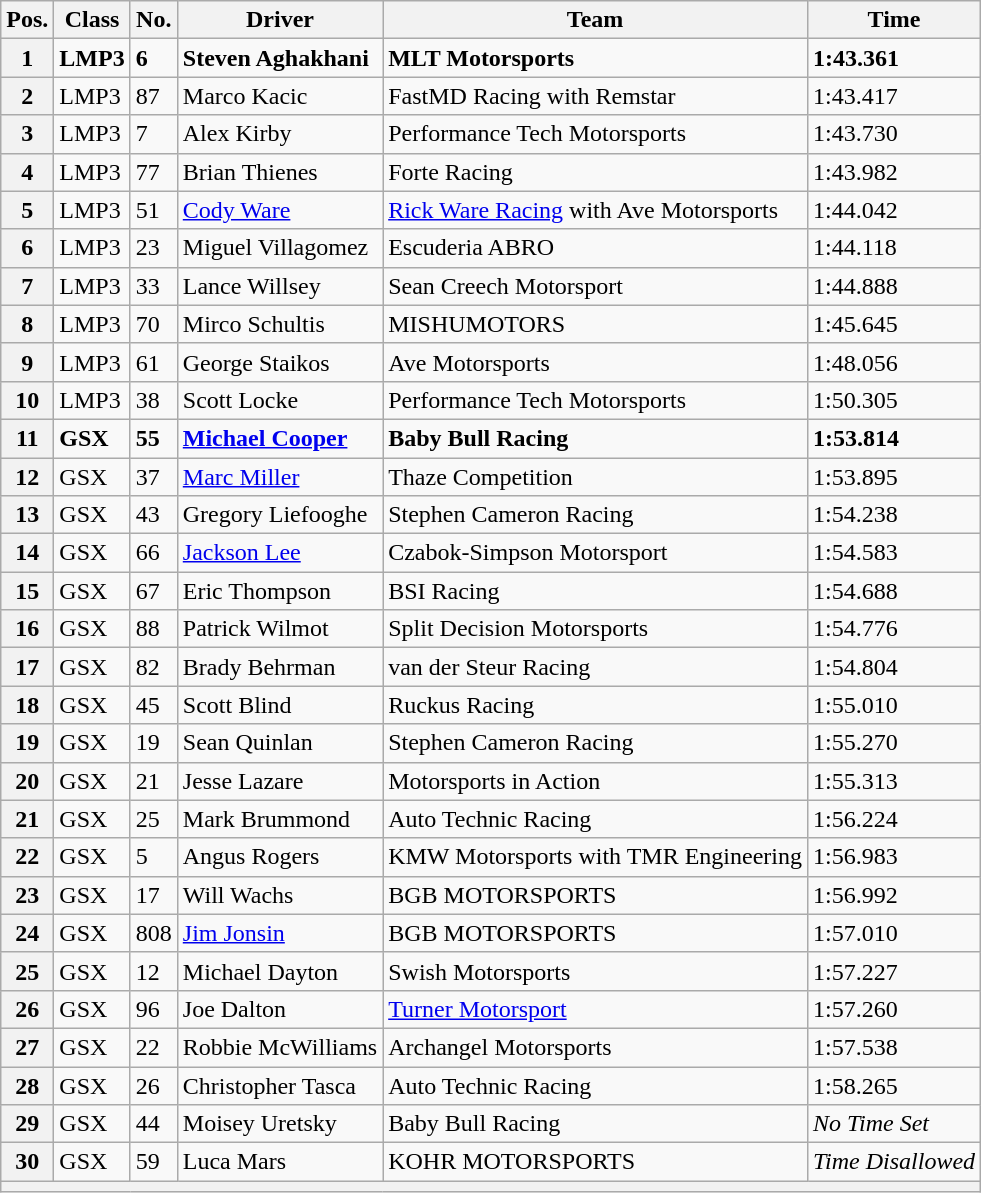<table class="wikitable">
<tr>
<th>Pos.</th>
<th>Class</th>
<th>No.</th>
<th>Driver</th>
<th>Team</th>
<th>Time</th>
</tr>
<tr>
<th>1</th>
<td><strong>LMP3</strong></td>
<td><strong>6</strong></td>
<td> <strong>Steven Aghakhani</strong></td>
<td><strong>MLT Motorsports</strong></td>
<td><strong>1:43.361</strong></td>
</tr>
<tr>
<th>2</th>
<td>LMP3</td>
<td>87</td>
<td> Marco Kacic</td>
<td>FastMD Racing with Remstar</td>
<td>1:43.417</td>
</tr>
<tr>
<th>3</th>
<td>LMP3</td>
<td>7</td>
<td> Alex Kirby</td>
<td>Performance Tech Motorsports</td>
<td>1:43.730</td>
</tr>
<tr>
<th>4</th>
<td>LMP3</td>
<td>77</td>
<td> Brian Thienes</td>
<td>Forte Racing</td>
<td>1:43.982</td>
</tr>
<tr>
<th>5</th>
<td>LMP3</td>
<td>51</td>
<td> <a href='#'>Cody Ware</a></td>
<td><a href='#'>Rick Ware Racing</a> with Ave Motorsports</td>
<td>1:44.042</td>
</tr>
<tr>
<th>6</th>
<td>LMP3</td>
<td>23</td>
<td> Miguel Villagomez</td>
<td>Escuderia ABRO</td>
<td>1:44.118</td>
</tr>
<tr>
<th>7</th>
<td>LMP3</td>
<td>33</td>
<td> Lance Willsey</td>
<td>Sean Creech Motorsport</td>
<td>1:44.888</td>
</tr>
<tr>
<th>8</th>
<td>LMP3</td>
<td>70</td>
<td> Mirco Schultis</td>
<td>MISHUMOTORS</td>
<td>1:45.645</td>
</tr>
<tr>
<th>9</th>
<td>LMP3</td>
<td>61</td>
<td> George Staikos</td>
<td>Ave Motorsports</td>
<td>1:48.056</td>
</tr>
<tr>
<th>10</th>
<td>LMP3</td>
<td>38</td>
<td> Scott Locke</td>
<td>Performance Tech Motorsports</td>
<td>1:50.305</td>
</tr>
<tr>
<th>11</th>
<td><strong>GSX</strong></td>
<td><strong>55</strong></td>
<td> <a href='#'><strong>Michael Cooper</strong></a></td>
<td><strong>Baby Bull Racing</strong></td>
<td><strong>1:53.814</strong></td>
</tr>
<tr>
<th>12</th>
<td>GSX</td>
<td>37</td>
<td> <a href='#'>Marc Miller</a></td>
<td>Thaze Competition</td>
<td>1:53.895</td>
</tr>
<tr>
<th>13</th>
<td>GSX</td>
<td>43</td>
<td> Gregory Liefooghe</td>
<td>Stephen Cameron Racing</td>
<td>1:54.238</td>
</tr>
<tr>
<th>14</th>
<td>GSX</td>
<td>66</td>
<td> <a href='#'>Jackson Lee</a></td>
<td>Czabok-Simpson Motorsport</td>
<td>1:54.583</td>
</tr>
<tr>
<th>15</th>
<td>GSX</td>
<td>67</td>
<td> Eric Thompson</td>
<td>BSI Racing</td>
<td>1:54.688</td>
</tr>
<tr>
<th>16</th>
<td>GSX</td>
<td>88</td>
<td> Patrick Wilmot</td>
<td>Split Decision Motorsports</td>
<td>1:54.776</td>
</tr>
<tr>
<th>17</th>
<td>GSX</td>
<td>82</td>
<td> Brady Behrman</td>
<td>van der Steur Racing</td>
<td>1:54.804</td>
</tr>
<tr>
<th>18</th>
<td>GSX</td>
<td>45</td>
<td> Scott Blind</td>
<td>Ruckus Racing</td>
<td>1:55.010</td>
</tr>
<tr>
<th>19</th>
<td>GSX</td>
<td>19</td>
<td> Sean Quinlan</td>
<td>Stephen Cameron Racing</td>
<td>1:55.270</td>
</tr>
<tr>
<th>20</th>
<td>GSX</td>
<td>21</td>
<td> Jesse Lazare</td>
<td>Motorsports in Action</td>
<td>1:55.313</td>
</tr>
<tr>
<th>21</th>
<td>GSX</td>
<td>25</td>
<td> Mark Brummond</td>
<td>Auto Technic Racing</td>
<td>1:56.224</td>
</tr>
<tr>
<th>22</th>
<td>GSX</td>
<td>5</td>
<td> Angus Rogers</td>
<td>KMW Motorsports with TMR Engineering</td>
<td>1:56.983</td>
</tr>
<tr>
<th>23</th>
<td>GSX</td>
<td>17</td>
<td> Will Wachs</td>
<td>BGB MOTORSPORTS</td>
<td>1:56.992</td>
</tr>
<tr>
<th>24</th>
<td>GSX</td>
<td>808</td>
<td> <a href='#'>Jim Jonsin</a></td>
<td>BGB MOTORSPORTS</td>
<td>1:57.010</td>
</tr>
<tr>
<th>25</th>
<td>GSX</td>
<td>12</td>
<td> Michael Dayton</td>
<td>Swish Motorsports</td>
<td>1:57.227</td>
</tr>
<tr>
<th>26</th>
<td>GSX</td>
<td>96</td>
<td> Joe Dalton</td>
<td><a href='#'>Turner Motorsport</a></td>
<td>1:57.260</td>
</tr>
<tr>
<th>27</th>
<td>GSX</td>
<td>22</td>
<td> Robbie McWilliams</td>
<td>Archangel Motorsports</td>
<td>1:57.538</td>
</tr>
<tr>
<th>28</th>
<td>GSX</td>
<td>26</td>
<td> Christopher Tasca</td>
<td>Auto Technic Racing</td>
<td>1:58.265</td>
</tr>
<tr>
<th>29</th>
<td>GSX</td>
<td>44</td>
<td> Moisey Uretsky</td>
<td>Baby Bull Racing</td>
<td><em>No Time Set</em></td>
</tr>
<tr>
<th>30</th>
<td>GSX</td>
<td>59</td>
<td> Luca Mars</td>
<td>KOHR MOTORSPORTS</td>
<td><em>Time Disallowed</em></td>
</tr>
<tr>
<th colspan="6"></th>
</tr>
</table>
